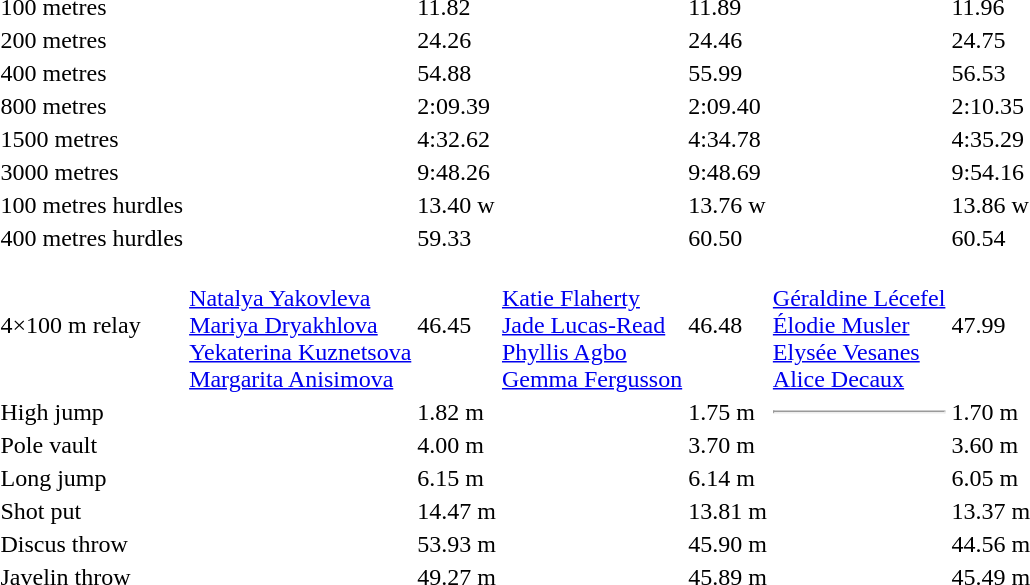<table>
<tr>
<td>100 metres</td>
<td></td>
<td>11.82</td>
<td></td>
<td>11.89</td>
<td></td>
<td>11.96</td>
</tr>
<tr>
<td>200 metres</td>
<td></td>
<td>24.26</td>
<td></td>
<td>24.46</td>
<td></td>
<td>24.75</td>
</tr>
<tr>
<td>400 metres</td>
<td></td>
<td>54.88</td>
<td></td>
<td>55.99</td>
<td></td>
<td>56.53</td>
</tr>
<tr>
<td>800 metres</td>
<td></td>
<td>2:09.39</td>
<td></td>
<td>2:09.40</td>
<td></td>
<td>2:10.35</td>
</tr>
<tr>
<td>1500 metres</td>
<td></td>
<td>4:32.62</td>
<td></td>
<td>4:34.78</td>
<td></td>
<td>4:35.29</td>
</tr>
<tr>
<td>3000 metres</td>
<td></td>
<td>9:48.26</td>
<td></td>
<td>9:48.69</td>
<td></td>
<td>9:54.16</td>
</tr>
<tr>
<td>100 metres hurdles</td>
<td></td>
<td>13.40 w</td>
<td></td>
<td>13.76 w</td>
<td></td>
<td>13.86 w</td>
</tr>
<tr>
<td>400 metres hurdles</td>
<td></td>
<td>59.33</td>
<td></td>
<td>60.50</td>
<td></td>
<td>60.54</td>
</tr>
<tr>
<td>4×100 m relay</td>
<td><br><a href='#'>Natalya Yakovleva</a><br><a href='#'>Mariya Dryakhlova</a><br><a href='#'>Yekaterina Kuznetsova</a><br><a href='#'>Margarita Anisimova</a></td>
<td>46.45</td>
<td><br><a href='#'>Katie Flaherty</a><br><a href='#'>Jade Lucas-Read</a><br><a href='#'>Phyllis Agbo</a><br><a href='#'>Gemma Fergusson</a></td>
<td>46.48</td>
<td><br><a href='#'>Géraldine Lécefel</a><br><a href='#'>Élodie Musler</a><br><a href='#'>Elysée Vesanes</a><br><a href='#'>Alice Decaux</a></td>
<td>47.99</td>
</tr>
<tr>
<td>High jump</td>
<td></td>
<td>1.82 m</td>
<td></td>
<td>1.75 m</td>
<td><hr></td>
<td>1.70 m</td>
</tr>
<tr>
<td>Pole vault</td>
<td></td>
<td>4.00 m</td>
<td></td>
<td>3.70 m</td>
<td></td>
<td>3.60 m</td>
</tr>
<tr>
<td>Long jump</td>
<td></td>
<td>6.15 m</td>
<td></td>
<td>6.14 m</td>
<td></td>
<td>6.05 m</td>
</tr>
<tr>
<td>Shot put</td>
<td></td>
<td>14.47 m</td>
<td></td>
<td>13.81 m</td>
<td></td>
<td>13.37 m</td>
</tr>
<tr>
<td>Discus throw</td>
<td></td>
<td>53.93 m</td>
<td></td>
<td>45.90 m</td>
<td></td>
<td>44.56 m</td>
</tr>
<tr>
<td>Javelin throw</td>
<td></td>
<td>49.27 m</td>
<td></td>
<td>45.89 m</td>
<td></td>
<td>45.49 m</td>
</tr>
</table>
